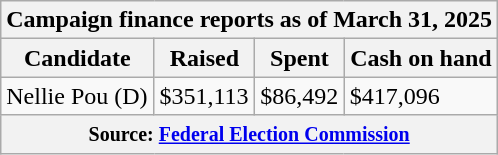<table class="wikitable sortable">
<tr>
<th colspan=4>Campaign finance reports as of March 31, 2025</th>
</tr>
<tr style="text-align:center;">
<th>Candidate</th>
<th>Raised</th>
<th>Spent</th>
<th>Cash on hand</th>
</tr>
<tr>
<td>Nellie Pou (D)</td>
<td>$351,113</td>
<td>$86,492</td>
<td>$417,096</td>
</tr>
<tr>
<th colspan="4"><small>Source: <a href='#'>Federal Election Commission</a></small></th>
</tr>
</table>
